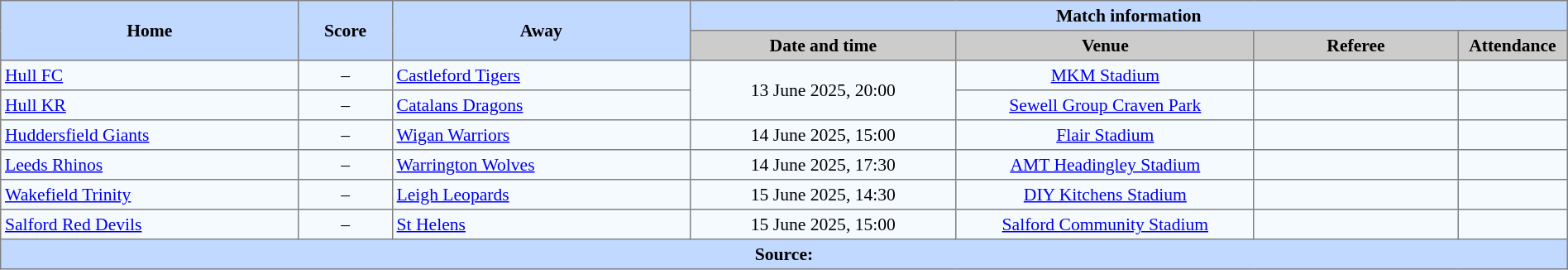<table border=1 style="border-collapse:collapse; font-size:90%; text-align:center;" cellpadding=3 cellspacing=0 width=100%>
<tr style="background:#C1D8ff;">
<th scope="col" rowspan=2 width=19%>Home</th>
<th scope="col" rowspan=2 width=6%>Score</th>
<th scope="col" rowspan=2 width=19%>Away</th>
<th colspan=4>Match information</th>
</tr>
<tr style="background:#CCCCCC;">
<th scope="col" width=17%>Date and time</th>
<th scope="col" width=19%>Venue</th>
<th scope="col" width=13%>Referee</th>
<th scope="col" width=7%>Attendance</th>
</tr>
<tr style="background:#F5FAFF;">
<td style="text-align:left;"> <a href='#'>Hull FC</a></td>
<td>–</td>
<td style="text-align:left;"> <a href='#'>Castleford Tigers</a></td>
<td Rowspan=2>13 June 2025, 20:00</td>
<td><a href='#'>MKM Stadium</a></td>
<td></td>
<td></td>
</tr>
<tr style="background:#F5FAFF;">
<td style="text-align:left;"> <a href='#'>Hull KR</a></td>
<td>–</td>
<td style="text-align:left;"> <a href='#'>Catalans Dragons</a></td>
<td><a href='#'>Sewell Group Craven Park</a></td>
<td></td>
<td></td>
</tr>
<tr style="background:#F5FAFF;">
<td style="text-align:left;"> <a href='#'>Huddersfield Giants</a></td>
<td>–</td>
<td style="text-align:left;"> <a href='#'>Wigan Warriors</a></td>
<td>14 June 2025, 15:00</td>
<td><a href='#'>Flair Stadium</a></td>
<td></td>
<td></td>
</tr>
<tr style="background:#F5FAFF;">
<td style="text-align:left;"> <a href='#'>Leeds Rhinos</a></td>
<td>–</td>
<td style="text-align:left;"> <a href='#'>Warrington Wolves</a></td>
<td>14 June 2025, 17:30</td>
<td><a href='#'>AMT Headingley Stadium</a></td>
<td></td>
<td></td>
</tr>
<tr style="background:#F5FAFF;">
<td style="text-align:left;"> <a href='#'>Wakefield Trinity</a></td>
<td>–</td>
<td style="text-align:left;"> <a href='#'>Leigh Leopards</a></td>
<td>15 June 2025, 14:30</td>
<td><a href='#'>DIY Kitchens Stadium</a></td>
<td></td>
<td></td>
</tr>
<tr style="background:#F5FAFF;">
<td style="text-align:left;"> <a href='#'>Salford Red Devils</a></td>
<td>–</td>
<td style="text-align:left;"> <a href='#'>St Helens</a></td>
<td>15 June 2025, 15:00</td>
<td><a href='#'>Salford Community Stadium</a></td>
<td></td>
<td></td>
</tr>
<tr style="background:#c1d8ff;">
<th colspan=7>Source:</th>
</tr>
</table>
